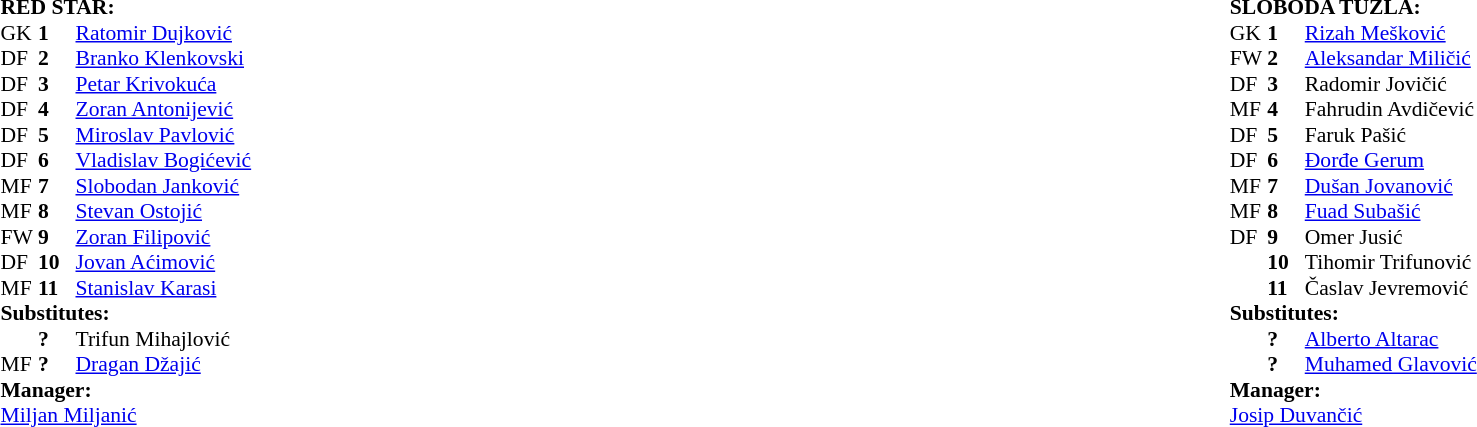<table width="100%">
<tr>
<td valign="top" width="50%"><br><table style="font-size: 90%" cellspacing="0" cellpadding="0">
<tr>
<td colspan="4"><strong>RED STAR:</strong></td>
</tr>
<tr>
<th width="25"></th>
<th width="25"></th>
<th width="200"></th>
<th></th>
</tr>
<tr>
<td>GK</td>
<td><strong>1</strong></td>
<td> <a href='#'>Ratomir Dujković</a></td>
</tr>
<tr>
<td>DF</td>
<td><strong>2</strong></td>
<td> <a href='#'>Branko Klenkovski</a></td>
</tr>
<tr>
<td>DF</td>
<td><strong>3</strong></td>
<td> <a href='#'>Petar Krivokuća</a></td>
</tr>
<tr>
<td>DF</td>
<td><strong>4</strong></td>
<td> <a href='#'>Zoran Antonijević</a></td>
</tr>
<tr>
<td>DF</td>
<td><strong>5</strong></td>
<td> <a href='#'>Miroslav Pavlović</a></td>
</tr>
<tr>
<td>DF</td>
<td><strong>6</strong></td>
<td> <a href='#'>Vladislav Bogićević</a></td>
</tr>
<tr>
<td>MF</td>
<td><strong>7</strong></td>
<td> <a href='#'>Slobodan Janković</a></td>
<td></td>
</tr>
<tr>
<td>MF</td>
<td><strong>8</strong></td>
<td> <a href='#'>Stevan Ostojić</a></td>
<td></td>
</tr>
<tr>
<td>FW</td>
<td><strong>9</strong></td>
<td> <a href='#'>Zoran Filipović</a></td>
</tr>
<tr>
<td>DF</td>
<td><strong>10</strong></td>
<td> <a href='#'>Jovan Aćimović</a></td>
</tr>
<tr>
<td>MF</td>
<td><strong>11</strong></td>
<td> <a href='#'>Stanislav Karasi</a></td>
<td></td>
</tr>
<tr>
<td colspan=4><strong>Substitutes:</strong></td>
</tr>
<tr>
<td></td>
<td><strong>?</strong></td>
<td> Trifun Mihajlović</td>
<td></td>
</tr>
<tr>
<td>MF</td>
<td><strong>?</strong></td>
<td> <a href='#'>Dragan Džajić</a></td>
<td></td>
</tr>
<tr>
<td colspan=4><strong>Manager:</strong></td>
</tr>
<tr>
<td colspan="4"> <a href='#'>Miljan Miljanić</a></td>
</tr>
</table>
</td>
<td valign="top" width="50%"><br><table style="font-size: 90%" cellspacing="0" cellpadding="0" align="center">
<tr>
<td colspan="4"><strong>SLOBODA TUZLA:</strong></td>
</tr>
<tr>
<th width="25"></th>
<th width="25"></th>
<th width="200"></th>
<th></th>
</tr>
<tr>
<td>GK</td>
<td><strong>1</strong></td>
<td> <a href='#'>Rizah Mešković</a></td>
</tr>
<tr>
<td>FW</td>
<td><strong>2</strong></td>
<td> <a href='#'>Aleksandar Miličić</a></td>
</tr>
<tr>
<td>DF</td>
<td><strong>3</strong></td>
<td> Radomir Jovičić</td>
</tr>
<tr>
<td>MF</td>
<td><strong>4</strong></td>
<td> Fahrudin Avdičević</td>
</tr>
<tr>
<td>DF</td>
<td><strong>5</strong></td>
<td> Faruk Pašić</td>
</tr>
<tr>
<td>DF</td>
<td><strong>6</strong></td>
<td> <a href='#'>Đorđe Gerum</a></td>
</tr>
<tr>
<td>MF</td>
<td><strong>7</strong></td>
<td> <a href='#'>Dušan Jovanović</a></td>
<td></td>
</tr>
<tr>
<td>MF</td>
<td><strong>8</strong></td>
<td> <a href='#'>Fuad Subašić</a></td>
</tr>
<tr>
<td>DF</td>
<td><strong>9</strong></td>
<td> Omer Jusić</td>
<td></td>
</tr>
<tr>
<td></td>
<td><strong>10</strong></td>
<td> Tihomir Trifunović</td>
</tr>
<tr>
<td></td>
<td><strong>11</strong></td>
<td> Časlav Jevremović</td>
</tr>
<tr>
<td colspan=4><strong>Substitutes:</strong></td>
</tr>
<tr>
<td></td>
<td><strong>?</strong></td>
<td> <a href='#'>Alberto Altarac</a></td>
<td></td>
</tr>
<tr>
<td></td>
<td><strong>?</strong></td>
<td> <a href='#'>Muhamed Glavović</a></td>
<td></td>
</tr>
<tr>
<td colspan=4><strong>Manager:</strong></td>
</tr>
<tr>
<td colspan="4"> <a href='#'>Josip Duvančić</a></td>
</tr>
</table>
</td>
</tr>
</table>
